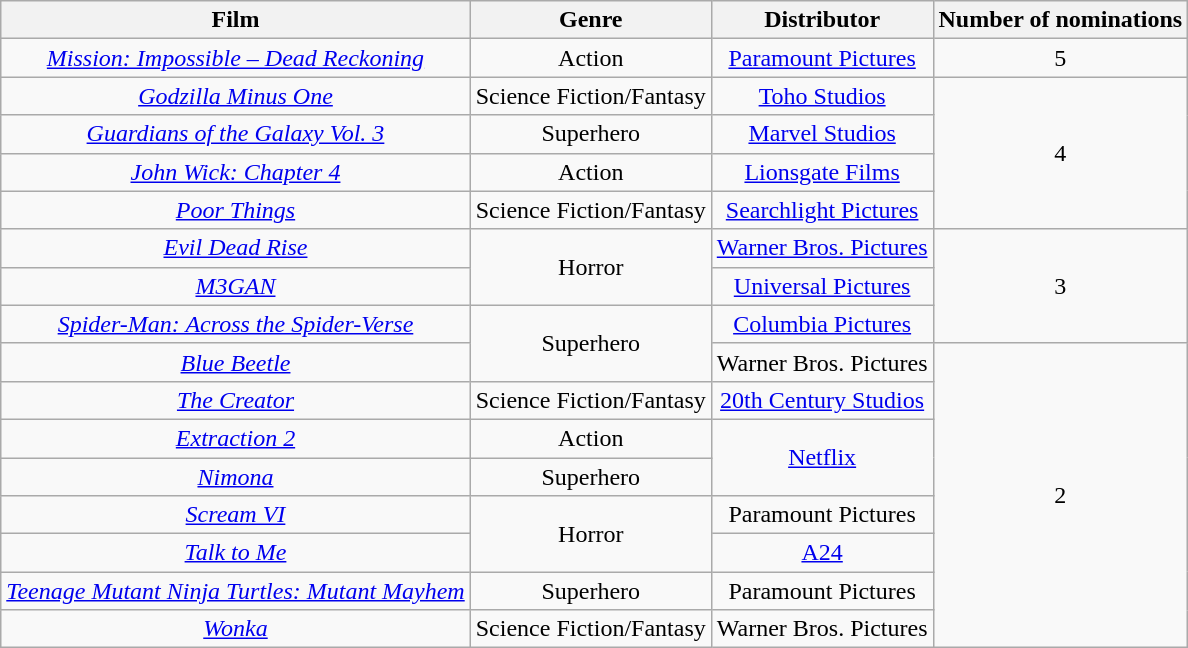<table class="wikitable">
<tr>
<th>Film</th>
<th>Genre</th>
<th>Distributor</th>
<th>Number of nominations</th>
</tr>
<tr style="text-align:center">
<td><em><a href='#'>Mission: Impossible – Dead Reckoning</a></em></td>
<td>Action</td>
<td><a href='#'>Paramount Pictures</a></td>
<td>5</td>
</tr>
<tr style="text-align:center">
<td><em><a href='#'>Godzilla Minus One</a></em></td>
<td>Science Fiction/Fantasy</td>
<td><a href='#'>Toho Studios</a></td>
<td rowspan="4">4</td>
</tr>
<tr style="text-align:center">
<td><em><a href='#'>Guardians of the Galaxy Vol. 3</a></em></td>
<td>Superhero</td>
<td><a href='#'>Marvel Studios</a></td>
</tr>
<tr style="text-align:center">
<td><em><a href='#'>John Wick: Chapter 4</a></em></td>
<td>Action</td>
<td><a href='#'>Lionsgate Films</a></td>
</tr>
<tr style="text-align:center">
<td><em><a href='#'>Poor Things</a></em></td>
<td>Science Fiction/Fantasy</td>
<td><a href='#'>Searchlight Pictures</a></td>
</tr>
<tr style="text-align:center">
<td><em><a href='#'>Evil Dead Rise</a></em></td>
<td rowspan="2">Horror</td>
<td><a href='#'>Warner Bros. Pictures</a></td>
<td rowspan="3">3</td>
</tr>
<tr style="text-align:center">
<td><em><a href='#'>M3GAN</a></em></td>
<td><a href='#'>Universal Pictures</a></td>
</tr>
<tr style="text-align:center">
<td><em><a href='#'>Spider-Man: Across the Spider-Verse</a></em></td>
<td rowspan="2">Superhero</td>
<td><a href='#'>Columbia Pictures</a></td>
</tr>
<tr style="text-align:center">
<td><em><a href='#'>Blue Beetle</a></em></td>
<td>Warner Bros. Pictures</td>
<td rowspan="8">2</td>
</tr>
<tr style="text-align:center">
<td><em><a href='#'>The Creator</a></em></td>
<td>Science Fiction/Fantasy</td>
<td><a href='#'>20th Century Studios</a></td>
</tr>
<tr style="text-align:center">
<td><em><a href='#'>Extraction 2</a></em></td>
<td>Action</td>
<td rowspan="2"><a href='#'>Netflix</a></td>
</tr>
<tr style="text-align:center">
<td><em><a href='#'>Nimona</a></em></td>
<td>Superhero</td>
</tr>
<tr style="text-align:center">
<td><em><a href='#'>Scream VI</a></em></td>
<td rowspan="2">Horror</td>
<td>Paramount Pictures</td>
</tr>
<tr style="text-align:center">
<td><em><a href='#'>Talk to Me</a></em></td>
<td><a href='#'>A24</a></td>
</tr>
<tr style="text-align:center">
<td><em><a href='#'>Teenage Mutant Ninja Turtles: Mutant Mayhem</a></em></td>
<td>Superhero</td>
<td>Paramount Pictures</td>
</tr>
<tr style="text-align:center">
<td><em><a href='#'>Wonka</a></em></td>
<td>Science Fiction/Fantasy</td>
<td>Warner Bros. Pictures</td>
</tr>
</table>
